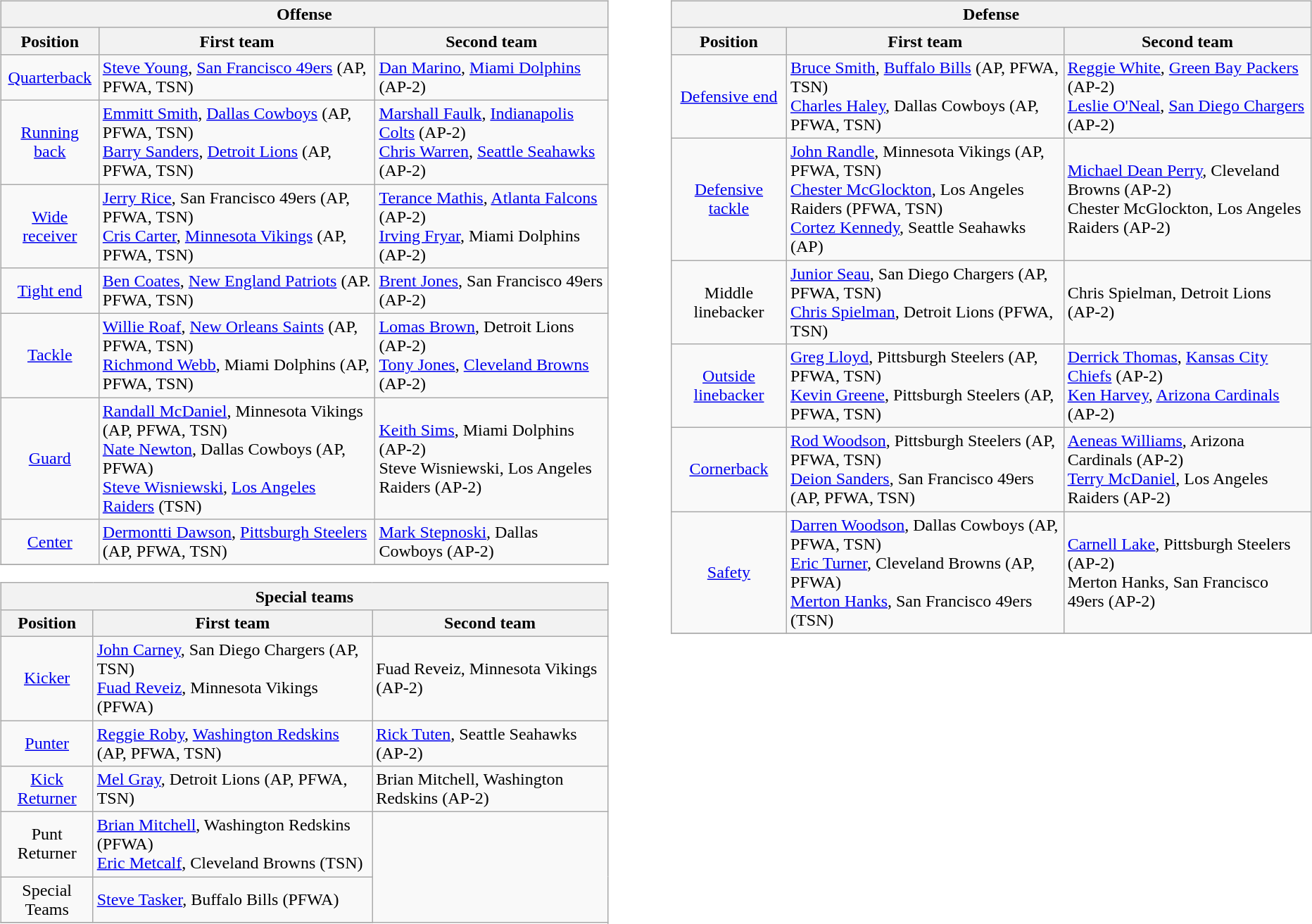<table border=0>
<tr valign="top">
<td><br><table class="wikitable">
<tr>
<th colspan=3>Offense</th>
</tr>
<tr>
<th>Position</th>
<th>First team</th>
<th>Second team</th>
</tr>
<tr>
<td align=center><a href='#'>Quarterback</a></td>
<td><a href='#'>Steve Young</a>, <a href='#'>San Francisco 49ers</a> (AP, PFWA, TSN)</td>
<td><a href='#'>Dan Marino</a>, <a href='#'>Miami Dolphins</a> (AP-2)</td>
</tr>
<tr>
<td align=center><a href='#'>Running back</a></td>
<td><a href='#'>Emmitt Smith</a>, <a href='#'>Dallas Cowboys</a> (AP, PFWA, TSN)<br> <a href='#'>Barry Sanders</a>, <a href='#'>Detroit Lions</a> (AP, PFWA, TSN)</td>
<td><a href='#'>Marshall Faulk</a>, <a href='#'>Indianapolis Colts</a> (AP-2)<br> <a href='#'>Chris Warren</a>, <a href='#'>Seattle Seahawks</a> (AP-2)</td>
</tr>
<tr>
<td align=center><a href='#'>Wide receiver</a></td>
<td><a href='#'>Jerry Rice</a>, San Francisco 49ers (AP, PFWA, TSN) <br> <a href='#'>Cris Carter</a>, <a href='#'>Minnesota Vikings</a> (AP, PFWA, TSN)</td>
<td><a href='#'>Terance Mathis</a>, <a href='#'>Atlanta Falcons</a> (AP-2)<br><a href='#'>Irving Fryar</a>, Miami Dolphins (AP-2)</td>
</tr>
<tr>
<td align=center><a href='#'>Tight end</a></td>
<td><a href='#'>Ben Coates</a>, <a href='#'>New England Patriots</a> (AP. PFWA, TSN)</td>
<td><a href='#'>Brent Jones</a>, San Francisco 49ers (AP-2)</td>
</tr>
<tr>
<td align=center><a href='#'>Tackle</a></td>
<td><a href='#'>Willie Roaf</a>, <a href='#'>New Orleans Saints</a> (AP, PFWA, TSN) <br><a href='#'>Richmond Webb</a>, Miami Dolphins (AP, PFWA, TSN)</td>
<td><a href='#'>Lomas Brown</a>, Detroit Lions (AP-2)<br><a href='#'>Tony Jones</a>, <a href='#'>Cleveland Browns</a> (AP-2)</td>
</tr>
<tr>
<td align=center><a href='#'>Guard</a></td>
<td><a href='#'>Randall McDaniel</a>, Minnesota Vikings (AP, PFWA, TSN)<br><a href='#'>Nate Newton</a>, Dallas Cowboys (AP, PFWA) <br><a href='#'>Steve Wisniewski</a>, <a href='#'>Los Angeles Raiders</a> (TSN)</td>
<td><a href='#'>Keith Sims</a>, Miami Dolphins (AP-2) <br> Steve Wisniewski, Los Angeles Raiders (AP-2)</td>
</tr>
<tr>
<td align=center><a href='#'>Center</a></td>
<td><a href='#'>Dermontti Dawson</a>, <a href='#'>Pittsburgh Steelers</a> (AP, PFWA, TSN)</td>
<td><a href='#'>Mark Stepnoski</a>, Dallas Cowboys (AP-2)</td>
</tr>
<tr>
</tr>
</table>
<table class="wikitable">
<tr>
<th colspan=3>Special teams</th>
</tr>
<tr>
<th>Position</th>
<th>First team</th>
<th>Second team</th>
</tr>
<tr>
<td align=center><a href='#'>Kicker</a></td>
<td><a href='#'>John Carney</a>, San Diego Chargers (AP, TSN)<br> <a href='#'>Fuad Reveiz</a>, Minnesota Vikings (PFWA)</td>
<td>Fuad Reveiz, Minnesota Vikings (AP-2)</td>
</tr>
<tr>
<td align=center><a href='#'>Punter</a></td>
<td><a href='#'>Reggie Roby</a>, <a href='#'>Washington Redskins</a> (AP, PFWA, TSN)</td>
<td><a href='#'>Rick Tuten</a>, Seattle Seahawks (AP-2)</td>
</tr>
<tr>
<td align=center><a href='#'>Kick Returner</a></td>
<td><a href='#'>Mel Gray</a>, Detroit Lions (AP, PFWA, TSN)</td>
<td>Brian Mitchell, Washington Redskins (AP-2)</td>
</tr>
<tr>
<td align=center>Punt Returner</td>
<td><a href='#'>Brian Mitchell</a>, Washington Redskins (PFWA)<br><a href='#'>Eric Metcalf</a>, Cleveland Browns (TSN)</td>
</tr>
<tr>
<td align=center>Special Teams</td>
<td><a href='#'>Steve Tasker</a>, Buffalo Bills (PFWA)</td>
</tr>
<tr>
</tr>
</table>
</td>
<td style="padding-left:40px;"><br><table class="wikitable">
<tr>
<th colspan=3>Defense</th>
</tr>
<tr>
<th>Position</th>
<th>First team</th>
<th>Second team</th>
</tr>
<tr>
<td align=center><a href='#'>Defensive end</a></td>
<td><a href='#'>Bruce Smith</a>, <a href='#'>Buffalo Bills</a> (AP, PFWA, TSN) <br> <a href='#'>Charles Haley</a>, Dallas Cowboys (AP, PFWA, TSN)</td>
<td><a href='#'>Reggie White</a>, <a href='#'>Green Bay Packers</a> (AP-2)<br><a href='#'>Leslie O'Neal</a>, <a href='#'>San Diego Chargers</a> (AP-2)</td>
</tr>
<tr>
<td align=center><a href='#'>Defensive tackle</a></td>
<td><a href='#'>John Randle</a>, Minnesota Vikings (AP, PFWA, TSN)<br> <a href='#'>Chester McGlockton</a>, Los Angeles Raiders (PFWA, TSN) <br> <a href='#'>Cortez Kennedy</a>, Seattle Seahawks (AP)</td>
<td><a href='#'>Michael Dean Perry</a>, Cleveland Browns (AP-2)<br>Chester McGlockton, Los Angeles Raiders (AP-2)</td>
</tr>
<tr>
<td align=center>Middle linebacker</td>
<td><a href='#'>Junior Seau</a>, San Diego Chargers (AP, PFWA, TSN)  <br> <a href='#'>Chris Spielman</a>, Detroit Lions (PFWA, TSN)</td>
<td>Chris Spielman, Detroit Lions (AP-2)</td>
</tr>
<tr>
<td align=center><a href='#'>Outside linebacker</a></td>
<td><a href='#'>Greg Lloyd</a>, Pittsburgh Steelers (AP, PFWA, TSN) <br> <a href='#'>Kevin Greene</a>, Pittsburgh Steelers (AP, PFWA, TSN)</td>
<td><a href='#'>Derrick Thomas</a>, <a href='#'>Kansas City Chiefs</a> (AP-2) <br><a href='#'>Ken Harvey</a>, <a href='#'>Arizona Cardinals</a> (AP-2)</td>
</tr>
<tr>
<td align=center><a href='#'>Cornerback</a></td>
<td><a href='#'>Rod Woodson</a>, Pittsburgh Steelers (AP, PFWA, TSN)<br> <a href='#'>Deion Sanders</a>, San Francisco 49ers (AP, PFWA, TSN)</td>
<td><a href='#'>Aeneas Williams</a>, Arizona Cardinals (AP-2)<br><a href='#'>Terry McDaniel</a>, Los Angeles Raiders (AP-2)</td>
</tr>
<tr>
<td align=center><a href='#'>Safety</a></td>
<td><a href='#'>Darren Woodson</a>, Dallas Cowboys (AP, PFWA, TSN)<br> <a href='#'>Eric Turner</a>, Cleveland Browns (AP, PFWA)<br><a href='#'>Merton Hanks</a>, San Francisco 49ers (TSN)</td>
<td><a href='#'>Carnell Lake</a>, Pittsburgh Steelers (AP-2)<br> Merton Hanks, San Francisco 49ers (AP-2)</td>
</tr>
<tr>
</tr>
</table>
</td>
</tr>
</table>
